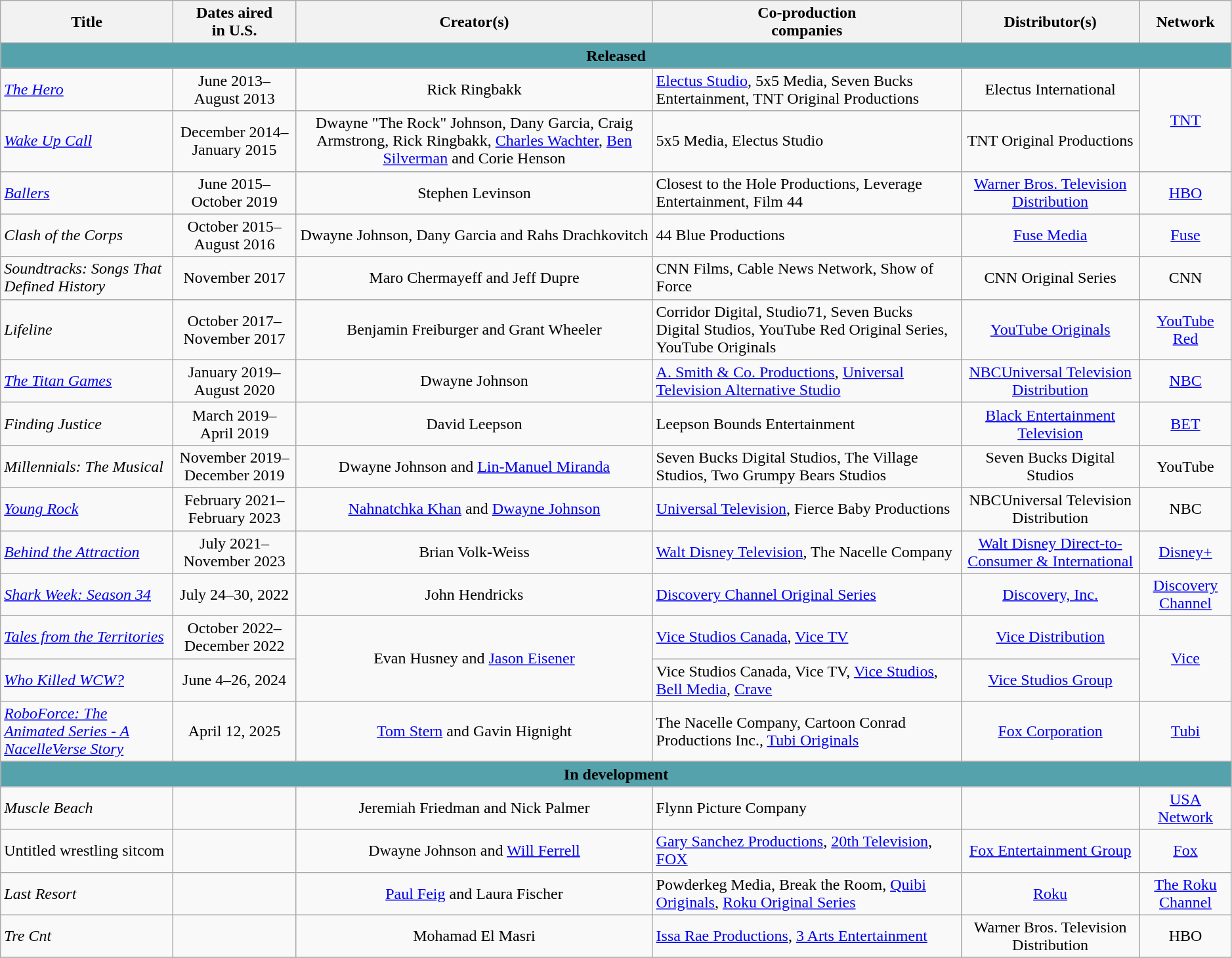<table class="wikitable" style="text-align:center; width:99%;">
<tr>
<th style="width:14%;">Title</th>
<th style="width:10%;">Dates aired <br>in U.S.</th>
<th>Creator(s)</th>
<th>Co-production <br>companies</th>
<th>Distributor(s)</th>
<th>Network</th>
</tr>
<tr>
<th colspan="6" style="width:12px; background:#55A2AC;">Released</th>
</tr>
<tr>
<td style="text-align:left;"><em><a href='#'>The Hero</a></em></td>
<td>June 2013–August 2013</td>
<td>Rick Ringbakk</td>
<td style="text-align:left;"><a href='#'>Electus Studio</a>, 5x5 Media, Seven Bucks Entertainment, TNT Original Productions</td>
<td>Electus International</td>
<td rowspan="2"><a href='#'>TNT</a></td>
</tr>
<tr>
<td style="text-align:left;"><em><a href='#'>Wake Up Call</a></em></td>
<td>December 2014–January 2015</td>
<td>Dwayne "The Rock" Johnson, Dany Garcia, Craig Armstrong, Rick Ringbakk, <a href='#'>Charles Wachter</a>, <a href='#'>Ben Silverman</a> and Corie Henson</td>
<td style="text-align:left;">5x5 Media, Electus Studio</td>
<td>TNT Original Productions</td>
</tr>
<tr>
<td style="text-align:left;"><em><a href='#'>Ballers</a></em></td>
<td>June 2015–October 2019</td>
<td>Stephen Levinson</td>
<td style="text-align:left;">Closest to the Hole Productions, Leverage Entertainment, Film 44</td>
<td><a href='#'>Warner Bros. Television Distribution</a></td>
<td><a href='#'>HBO</a></td>
</tr>
<tr>
<td style="text-align:left;"><em>Clash of the Corps</em></td>
<td>October 2015–August 2016</td>
<td>Dwayne Johnson, Dany Garcia and Rahs Drachkovitch</td>
<td style="text-align:left;">44 Blue Productions</td>
<td><a href='#'>Fuse Media</a></td>
<td><a href='#'>Fuse</a></td>
</tr>
<tr>
<td style="text-align:left;"><em>Soundtracks: Songs That Defined History</em></td>
<td>November 2017</td>
<td>Maro Chermayeff and Jeff Dupre</td>
<td style="text-align:left;">CNN Films, Cable News Network, Show of Force</td>
<td>CNN Original Series</td>
<td>CNN</td>
</tr>
<tr>
<td style="text-align:left;"><em>Lifeline</em></td>
<td>October 2017–November 2017</td>
<td>Benjamin Freiburger and Grant Wheeler</td>
<td style="text-align:left;">Corridor Digital, Studio71, Seven Bucks Digital Studios, YouTube Red Original Series, YouTube Originals</td>
<td><a href='#'>YouTube Originals</a></td>
<td><a href='#'>YouTube Red</a></td>
</tr>
<tr>
<td style="text-align:left;"><em><a href='#'>The Titan Games</a></em></td>
<td>January 2019–August 2020</td>
<td>Dwayne Johnson</td>
<td style="text-align:left;"><a href='#'>A. Smith & Co. Productions</a>, <a href='#'>Universal Television Alternative Studio</a></td>
<td><a href='#'>NBCUniversal Television Distribution</a></td>
<td><a href='#'>NBC</a></td>
</tr>
<tr>
<td style="text-align:left;"><em>Finding Justice</em></td>
<td>March 2019–April 2019</td>
<td>David Leepson</td>
<td style="text-align:left;">Leepson Bounds Entertainment</td>
<td><a href='#'>Black Entertainment Television</a></td>
<td><a href='#'>BET</a></td>
</tr>
<tr>
<td style="text-align:left;"><em>Millennials: The Musical</em></td>
<td>November 2019–December 2019</td>
<td>Dwayne Johnson and <a href='#'>Lin-Manuel Miranda</a></td>
<td style="text-align:left;">Seven Bucks Digital Studios, The Village Studios, Two Grumpy Bears Studios</td>
<td>Seven Bucks Digital Studios</td>
<td>YouTube</td>
</tr>
<tr>
<td style="text-align:left;"><em><a href='#'>Young Rock</a></em></td>
<td>February 2021–February 2023</td>
<td><a href='#'>Nahnatchka Khan</a> and <a href='#'>Dwayne Johnson</a></td>
<td style="text-align:left;"><a href='#'>Universal Television</a>, Fierce Baby Productions</td>
<td>NBCUniversal Television Distribution</td>
<td>NBC</td>
</tr>
<tr>
<td style="text-align:left;"><em><a href='#'>Behind the Attraction</a></em></td>
<td>July 2021–November 2023</td>
<td>Brian Volk-Weiss</td>
<td style="text-align:left;"><a href='#'>Walt Disney Television</a>, The Nacelle Company</td>
<td><a href='#'>Walt Disney Direct-to-Consumer & International</a></td>
<td><a href='#'>Disney+</a></td>
</tr>
<tr>
<td style="text-align:left;"><em><a href='#'>Shark Week: Season 34</a></em></td>
<td>July 24–30, 2022</td>
<td>John Hendricks</td>
<td style="text-align:left;"><a href='#'>Discovery Channel Original Series</a></td>
<td><a href='#'>Discovery, Inc.</a></td>
<td><a href='#'>Discovery Channel</a></td>
</tr>
<tr>
<td style="text-align:left;"><em><a href='#'>Tales from the Territories</a></em></td>
<td>October 2022–December 2022</td>
<td rowspan="2">Evan Husney and <a href='#'>Jason Eisener</a></td>
<td style="text-align:left;"><a href='#'>Vice Studios Canada</a>, <a href='#'>Vice TV</a></td>
<td><a href='#'>Vice Distribution</a></td>
<td rowspan="2"><a href='#'>Vice</a></td>
</tr>
<tr>
<td style="text-align:left;"><em><a href='#'>Who Killed WCW?</a></em></td>
<td>June 4–26, 2024</td>
<td style="text-align:left;">Vice Studios Canada, Vice TV, <a href='#'>Vice Studios</a>, <a href='#'>Bell Media</a>, <a href='#'>Crave</a></td>
<td><a href='#'>Vice Studios Group</a></td>
</tr>
<tr>
<td style="text-align:left;"><em><a href='#'>RoboForce: The Animated Series - A NacelleVerse Story</a></em></td>
<td>April 12, 2025</td>
<td><a href='#'>Tom Stern</a> and Gavin Hignight</td>
<td style="text-align:left;">The Nacelle Company, Cartoon Conrad Productions Inc., <a href='#'>Tubi Originals</a></td>
<td><a href='#'>Fox Corporation</a></td>
<td><a href='#'>Tubi</a></td>
</tr>
<tr>
<th colspan="6" style="width:12px; background:#55A2AC;">In development</th>
</tr>
<tr>
<td style="text-align:left;"><em>Muscle Beach</em></td>
<td></td>
<td>Jeremiah Friedman and Nick Palmer</td>
<td style="text-align:left;">Flynn Picture Company</td>
<td></td>
<td><a href='#'>USA Network</a></td>
</tr>
<tr>
<td style="text-align:left;">Untitled wrestling sitcom</td>
<td></td>
<td>Dwayne Johnson and <a href='#'>Will Ferrell</a></td>
<td style="text-align:left;"><a href='#'>Gary Sanchez Productions</a>, <a href='#'>20th Television</a>, <a href='#'>FOX</a></td>
<td><a href='#'>Fox Entertainment Group</a></td>
<td><a href='#'>Fox</a></td>
</tr>
<tr>
<td style="text-align:left;"><em>Last Resort</em></td>
<td></td>
<td><a href='#'>Paul Feig</a> and Laura Fischer</td>
<td style="text-align:left;">Powderkeg Media, Break the Room, <a href='#'>Quibi Originals</a>, <a href='#'>Roku Original Series</a></td>
<td><a href='#'>Roku</a></td>
<td><a href='#'>The Roku Channel</a></td>
</tr>
<tr>
<td style="text-align:left;"><em>Tre Cnt</em></td>
<td></td>
<td>Mohamad El Masri</td>
<td style="text-align:left;"><a href='#'>Issa Rae Productions</a>, <a href='#'>3 Arts Entertainment</a></td>
<td>Warner Bros. Television Distribution</td>
<td>HBO</td>
</tr>
<tr>
</tr>
</table>
